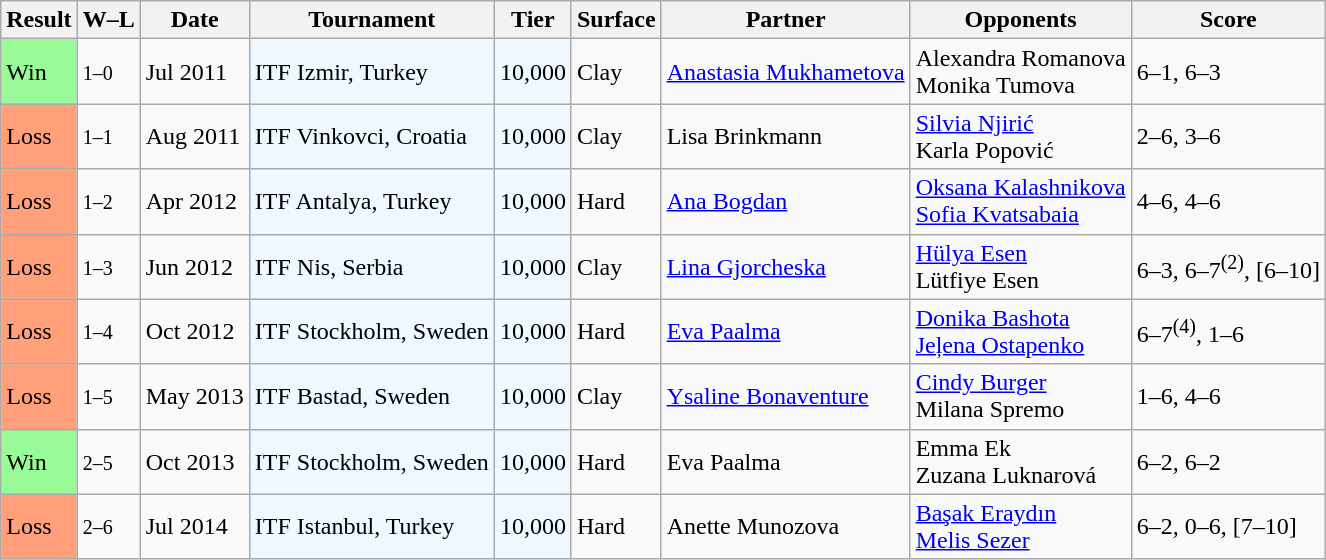<table class="sortable wikitable">
<tr>
<th>Result</th>
<th class="unsortable">W–L</th>
<th>Date</th>
<th>Tournament</th>
<th>Tier</th>
<th>Surface</th>
<th>Partner</th>
<th>Opponents</th>
<th class="unsortable">Score</th>
</tr>
<tr>
<td bgcolor="98FB98">Win</td>
<td><small>1–0</small></td>
<td>Jul 2011</td>
<td style="background:#f0f8ff;">ITF Izmir, Turkey</td>
<td style="background:#f0f8ff;">10,000</td>
<td>Clay</td>
<td> <a href='#'>Anastasia Mukhametova</a></td>
<td> Alexandra Romanova <br>  Monika Tumova</td>
<td>6–1, 6–3</td>
</tr>
<tr>
<td style="background:#ffa07a;">Loss</td>
<td><small>1–1</small></td>
<td>Aug 2011</td>
<td style="background:#f0f8ff;">ITF Vinkovci, Croatia</td>
<td style="background:#f0f8ff;">10,000</td>
<td>Clay</td>
<td> Lisa Brinkmann</td>
<td> <a href='#'>Silvia Njirić</a> <br>  Karla Popović</td>
<td>2–6, 3–6</td>
</tr>
<tr>
<td style="background:#ffa07a;">Loss</td>
<td><small>1–2</small></td>
<td>Apr 2012</td>
<td style="background:#f0f8ff;">ITF Antalya, Turkey</td>
<td style="background:#f0f8ff;">10,000</td>
<td>Hard</td>
<td> <a href='#'>Ana Bogdan</a></td>
<td> <a href='#'>Oksana Kalashnikova</a> <br>  <a href='#'>Sofia Kvatsabaia</a></td>
<td>4–6, 4–6</td>
</tr>
<tr>
<td style="background:#ffa07a;">Loss</td>
<td><small>1–3</small></td>
<td>Jun 2012</td>
<td style="background:#f0f8ff;">ITF Nis, Serbia</td>
<td style="background:#f0f8ff;">10,000</td>
<td>Clay</td>
<td> <a href='#'>Lina Gjorcheska</a></td>
<td> <a href='#'>Hülya Esen</a> <br>  Lütfiye Esen</td>
<td>6–3, 6–7<sup>(2)</sup>, [6–10]</td>
</tr>
<tr>
<td style="background:#ffa07a;">Loss</td>
<td><small>1–4</small></td>
<td>Oct 2012</td>
<td style="background:#f0f8ff;">ITF Stockholm, Sweden</td>
<td style="background:#f0f8ff;">10,000</td>
<td>Hard</td>
<td> <a href='#'>Eva Paalma</a></td>
<td> <a href='#'>Donika Bashota</a> <br>  <a href='#'>Jeļena Ostapenko</a></td>
<td>6–7<sup>(4)</sup>, 1–6</td>
</tr>
<tr>
<td style="background:#ffa07a;">Loss</td>
<td><small>1–5</small></td>
<td>May 2013</td>
<td style="background:#f0f8ff;">ITF Bastad, Sweden</td>
<td style="background:#f0f8ff;">10,000</td>
<td>Clay</td>
<td> <a href='#'>Ysaline Bonaventure</a></td>
<td> <a href='#'>Cindy Burger</a> <br>  Milana Spremo</td>
<td>1–6, 4–6</td>
</tr>
<tr>
<td bgcolor="98FB98">Win</td>
<td><small>2–5</small></td>
<td>Oct 2013</td>
<td style="background:#f0f8ff;">ITF Stockholm, Sweden</td>
<td style="background:#f0f8ff;">10,000</td>
<td>Hard</td>
<td> Eva Paalma</td>
<td> Emma Ek <br>  Zuzana Luknarová</td>
<td>6–2, 6–2</td>
</tr>
<tr>
<td style="background:#ffa07a;">Loss</td>
<td><small>2–6</small></td>
<td>Jul 2014</td>
<td style="background:#f0f8ff;">ITF Istanbul, Turkey</td>
<td style="background:#f0f8ff;">10,000</td>
<td>Hard</td>
<td> Anette Munozova</td>
<td> <a href='#'>Başak Eraydın</a> <br>  <a href='#'>Melis Sezer</a></td>
<td>6–2, 0–6, [7–10]</td>
</tr>
</table>
